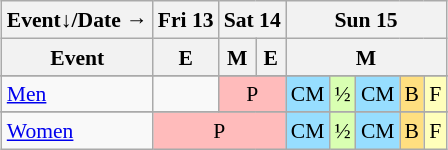<table class="wikitable" style="margin:0.5em auto; font-size:90%; line-height:1.25em;">
<tr style="text-align:center;">
<th>Event↓/Date →</th>
<th>Fri 13</th>
<th colspan=2>Sat 14</th>
<th colspan=7>Sun 15</th>
</tr>
<tr>
<th>Event</th>
<th>E</th>
<th>M</th>
<th>E</th>
<th colspan="5">M</th>
</tr>
<tr>
</tr>
<tr style="text-align:center;">
<td style="text-align:left;"><a href='#'>Men</a></td>
<td></td>
<td style="background-color:#FFBBBB;" colspan=2>P</td>
<td style="background-color:#97DEFF;">CM</td>
<td style="background-color:#D9FFB2;">½</td>
<td style="background-color:#97DEFF;">CM</td>
<td style="background-color:#FFDF80;">B</td>
<td style="background-color:#FFFFBB;">F</td>
</tr>
<tr style="text-align:center;">
</tr>
<tr style="text-align:center;">
<td style="text-align:left;"><a href='#'>Women</a></td>
<td style="background-color:#FFBBBB;" colspan=3>P</td>
<td style="background-color:#97DEFF;">CM</td>
<td style="background-color:#D9FFB2;">½</td>
<td style="background-color:#97DEFF;">CM</td>
<td style="background-color:#FFDF80;">B</td>
<td style="background-color:#FFFFBB;">F</td>
</tr>
</table>
